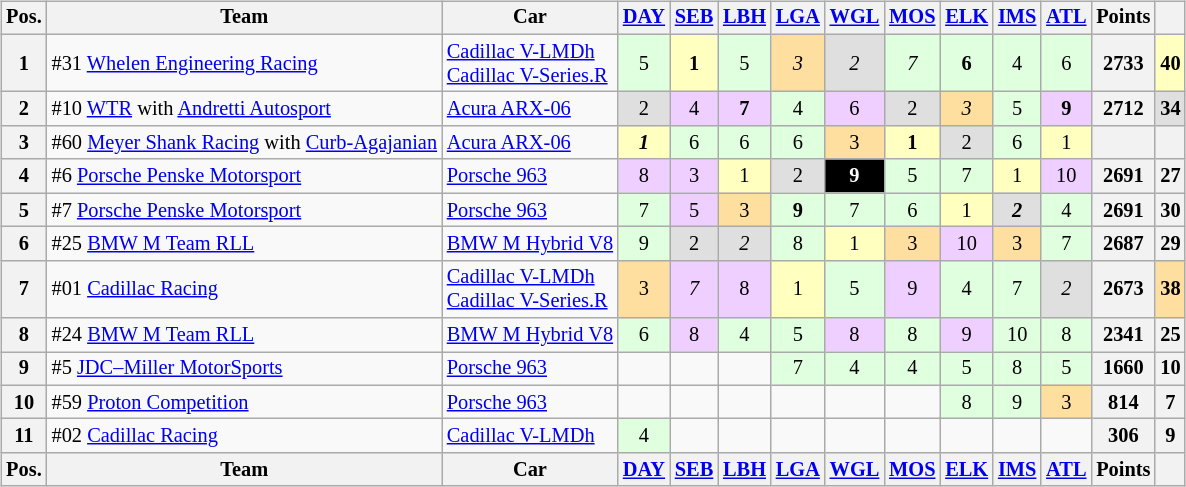<table valign="top">
<tr>
<td><br><table class="wikitable" style="font-size:85%;">
<tr>
<th>Pos.</th>
<th>Team</th>
<th>Car</th>
<th><a href='#'>DAY</a></th>
<th><a href='#'>SEB</a></th>
<th><a href='#'>LBH</a></th>
<th><a href='#'>LGA</a></th>
<th><a href='#'>WGL</a></th>
<th><a href='#'>MOS</a></th>
<th><a href='#'>ELK</a></th>
<th><a href='#'>IMS</a></th>
<th><a href='#'>ATL</a></th>
<th>Points</th>
<th></th>
</tr>
<tr>
<th>1</th>
<td>#31 <a href='#'>Whelen Engineering Racing</a></td>
<td><a href='#'>Cadillac V-LMDh</a> <small></small> <br> <a href='#'>Cadillac V-Series.R</a> <small></small></td>
<td style="background:#dfffdf;" align="center">5</td>
<td style="background:#ffffbf;" align="center"><strong>1</strong></td>
<td style="background:#dfffdf;" align="center">5</td>
<td style="background:#ffdf9f;" align="center"><em>3</em></td>
<td style="background:#dfdfdf;" align="center"><em>2</em></td>
<td style="background:#dfffdf;" align="center"><em>7</em></td>
<td style="background:#dfffdf;" align="center"><strong>6</strong></td>
<td style="background:#dfffdf;" align="center">4</td>
<td style="background:#dfffdf;" align="center">6</td>
<th>2733</th>
<th style="background:#ffffbf;">40</th>
</tr>
<tr>
<th>2</th>
<td>#10 <a href='#'>WTR</a> with <a href='#'>Andretti Autosport</a></td>
<td><a href='#'>Acura ARX-06</a></td>
<td style="background:#dfdfdf;" align="center">2</td>
<td style="background:#efcfff;" align="center">4</td>
<td style="background:#efcfff;" align="center"><strong>7</strong></td>
<td style="background:#dfffdf;" align="center">4</td>
<td style="background:#efcfff;" align="center">6</td>
<td style="background:#dfdfdf;" align="center">2</td>
<td style="background:#ffdf9f;" align="center"><em>3</em></td>
<td style="background:#dfffdf;" align="center">5</td>
<td style="background:#efcfff;" align="center"><strong>9</strong></td>
<th>2712</th>
<th style="background:#dfdfdf;">34</th>
</tr>
<tr>
<th>3</th>
<td>#60 <a href='#'>Meyer Shank Racing</a> with <a href='#'>Curb-Agajanian</a></td>
<td><a href='#'>Acura ARX-06</a></td>
<td style="background:#ffffbf;" align="center"><strong><em>1</em></strong></td>
<td style="background:#dfffdf;" align="center">6</td>
<td style="background:#dfffdf;" align="center">6</td>
<td style="background:#dfffdf;" align="center">6</td>
<td style="background:#ffdf9f;" align="center">3</td>
<td style="background:#ffffbf;" align="center"><strong>1</strong></td>
<td style="background:#dfdfdf;" align="center">2</td>
<td style="background:#dfffdf;" align="center">6</td>
<td style="background:#ffffbf;" align="center">1</td>
<th></th>
<th></th>
</tr>
<tr>
<th>4</th>
<td>#6 <a href='#'>Porsche Penske Motorsport</a></td>
<td><a href='#'>Porsche 963</a></td>
<td style="background:#efcfff;" align="center">8</td>
<td style="background:#efcfff;" align="center">3</td>
<td style="background:#ffffbf;" align="center">1</td>
<td style="background:#dfdfdf;" align="center">2</td>
<td style="background-color:#000000;color:white" align="center"><strong>9</strong></td>
<td style="background:#dfffdf;" align="center">5</td>
<td style="background:#dfffdf;" align="center">7</td>
<td style="background:#ffffbf;" align="center">1</td>
<td style="background:#efcfff;" align="center">10</td>
<th>2691</th>
<th>27</th>
</tr>
<tr>
<th>5</th>
<td>#7 <a href='#'>Porsche Penske Motorsport</a></td>
<td><a href='#'>Porsche 963</a></td>
<td style="background:#dfffdf;" align="center">7</td>
<td style="background:#efcfff;" align="center">5</td>
<td style="background:#ffdf9f;" align="center">3</td>
<td style="background:#dfffdf;" align="center"><strong>9</strong></td>
<td style="background:#dfffdf;" align="center">7</td>
<td style="background:#dfffdf;" align="center">6</td>
<td style="background:#ffffbf;" align="center">1</td>
<td style="background:#dfdfdf;" align="center"><strong><em>2</em></strong></td>
<td style="background:#dfffdf;" align="center">4</td>
<th>2691</th>
<th>30</th>
</tr>
<tr>
<th>6</th>
<td>#25 <a href='#'>BMW M Team RLL</a></td>
<td><a href='#'>BMW M Hybrid V8</a></td>
<td style="background:#dfffdf;" align="center">9</td>
<td style="background:#dfdfdf;" align="center">2</td>
<td style="background:#dfdfdf;" align="center"><em>2</em></td>
<td style="background:#dfffdf;" align="center">8</td>
<td style="background:#ffffbf;" align="center">1</td>
<td style="background:#ffdf9f;" align="center">3</td>
<td style="background:#efcfff;" align="center">10</td>
<td style="background:#ffdf9f;" align="center">3</td>
<td style="background:#dfffdf;" align="center">7</td>
<th>2687</th>
<th>29</th>
</tr>
<tr>
<th>7</th>
<td>#01 <a href='#'>Cadillac Racing</a></td>
<td><a href='#'>Cadillac V-LMDh</a> <small></small> <br> <a href='#'>Cadillac V-Series.R</a> <small></small></td>
<td style="background:#ffdf9f;" align="center">3</td>
<td style="background:#efcfff;" align="center"><em>7</em></td>
<td style="background:#efcfff;" align="center">8</td>
<td style="background:#ffffbf;" align="center">1</td>
<td style="background:#dfffdf;" align="center">5</td>
<td style="background:#efcfff;" align="center">9</td>
<td style="background:#dfffdf;" align="center">4</td>
<td style="background:#dfffdf;" align="center">7</td>
<td style="background:#dfdfdf;" align="center"><em>2</em></td>
<th>2673</th>
<th style="background:#ffdf9f;">38</th>
</tr>
<tr>
<th>8</th>
<td>#24 <a href='#'>BMW M Team RLL</a></td>
<td><a href='#'>BMW M Hybrid V8</a></td>
<td style="background:#dfffdf;" align="center">6</td>
<td style="background:#efcfff;" align="center">8</td>
<td style="background:#dfffdf;" align="center">4</td>
<td style="background:#dfffdf;" align="center">5</td>
<td style="background:#efcfff;" align="center">8</td>
<td style="background:#dfffdf;" align="center">8</td>
<td style="background:#efcfff;" align="center">9</td>
<td style="background:#dfffdf;" align="center">10</td>
<td style="background:#dfffdf;" align="center">8</td>
<th>2341</th>
<th>25</th>
</tr>
<tr>
<th>9</th>
<td>#5 <a href='#'>JDC–Miller MotorSports</a></td>
<td><a href='#'>Porsche 963</a></td>
<td></td>
<td></td>
<td></td>
<td style="background:#dfffdf;" align="center">7</td>
<td style="background:#dfffdf;" align="center">4</td>
<td style="background:#dfffdf;" align="center">4</td>
<td style="background:#dfffdf;" align="center">5</td>
<td style="background:#dfffdf;" align="center">8</td>
<td style="background:#dfffdf;" align="center">5</td>
<th>1660</th>
<th>10</th>
</tr>
<tr>
<th>10</th>
<td>#59 <a href='#'>Proton Competition</a></td>
<td><a href='#'>Porsche 963</a></td>
<td></td>
<td></td>
<td></td>
<td></td>
<td></td>
<td></td>
<td style="background:#dfffdf;" align="center">8</td>
<td style="background:#dfffdf;" align="center">9</td>
<td style="background:#ffdf9f;" align="center">3</td>
<th>814</th>
<th>7</th>
</tr>
<tr>
<th>11</th>
<td>#02 <a href='#'>Cadillac Racing</a></td>
<td><a href='#'>Cadillac V-LMDh</a></td>
<td style="background:#dfffdf;" align="center">4</td>
<td></td>
<td></td>
<td></td>
<td></td>
<td></td>
<td></td>
<td></td>
<td></td>
<th>306</th>
<th>9</th>
</tr>
<tr>
<th>Pos.</th>
<th>Team</th>
<th>Car</th>
<th><a href='#'>DAY</a></th>
<th><a href='#'>SEB</a></th>
<th><a href='#'>LBH</a></th>
<th><a href='#'>LGA</a></th>
<th><a href='#'>WGL</a></th>
<th><a href='#'>MOS</a></th>
<th><a href='#'>ELK</a></th>
<th><a href='#'>IMS</a></th>
<th><a href='#'>ATL</a></th>
<th>Points</th>
<th></th>
</tr>
</table>
</td>
</tr>
</table>
